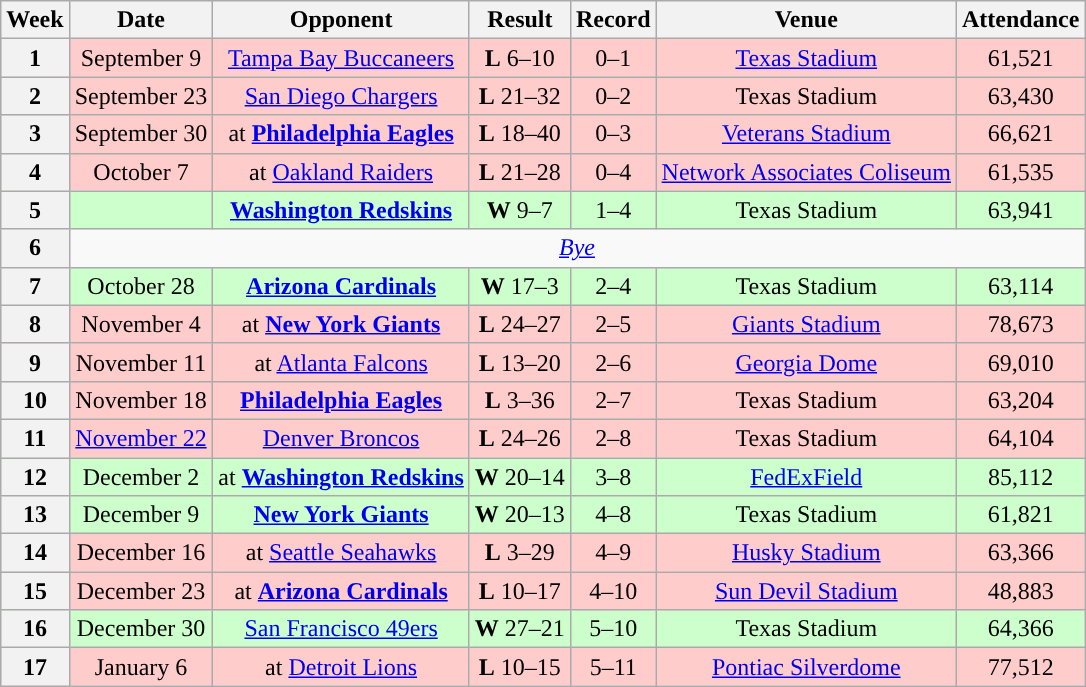<table class="wikitable" style="text-align:center">
<tr>
<th>Week</th>
<th>Date</th>
<th>Opponent</th>
<th>Result</th>
<th>Record</th>
<th>Venue</th>
<th>Attendance</th>
</tr>
<tr style="background: #fcc">
<th>1</th>
<td>September 9</td>
<td><a href='#'>Tampa Bay Buccaneers</a></td>
<td><strong>L</strong> 6–10</td>
<td>0–1</td>
<td><a href='#'>Texas Stadium</a></td>
<td>61,521</td>
</tr>
<tr style="background: #fcc">
<th>2</th>
<td>September 23</td>
<td><a href='#'>San Diego Chargers</a></td>
<td><strong>L</strong> 21–32</td>
<td>0–2</td>
<td>Texas Stadium</td>
<td>63,430</td>
</tr>
<tr style="background: #fcc">
<th>3</th>
<td>September 30</td>
<td>at <strong><a href='#'>Philadelphia Eagles</a></strong></td>
<td><strong>L</strong> 18–40</td>
<td>0–3</td>
<td><a href='#'>Veterans Stadium</a></td>
<td>66,621</td>
</tr>
<tr style="background: #fcc">
<th>4</th>
<td>October 7</td>
<td>at <a href='#'>Oakland Raiders</a></td>
<td><strong>L</strong> 21–28</td>
<td>0–4</td>
<td><a href='#'>Network Associates Coliseum</a></td>
<td>61,535</td>
</tr>
<tr style="background: #cfc">
<th>5</th>
<td></td>
<td><strong><a href='#'>Washington Redskins</a></strong></td>
<td><strong>W</strong> 9–7</td>
<td>1–4</td>
<td>Texas Stadium</td>
<td>63,941</td>
</tr>
<tr>
<th>6</th>
<td colspan=7 align="center"><em><a href='#'>Bye</a></em></td>
</tr>
<tr style="background: #cfc">
<th>7</th>
<td>October 28</td>
<td><strong><a href='#'>Arizona Cardinals</a></strong></td>
<td><strong>W</strong> 17–3</td>
<td>2–4</td>
<td>Texas Stadium</td>
<td>63,114</td>
</tr>
<tr style="background: #fcc">
<th>8</th>
<td>November 4</td>
<td>at <strong><a href='#'>New York Giants</a></strong></td>
<td><strong>L</strong> 24–27 </td>
<td>2–5</td>
<td><a href='#'>Giants Stadium</a></td>
<td>78,673</td>
</tr>
<tr style="background: #fcc">
<th>9</th>
<td>November 11</td>
<td>at <a href='#'>Atlanta Falcons</a></td>
<td><strong>L</strong> 13–20</td>
<td>2–6</td>
<td><a href='#'>Georgia Dome</a></td>
<td>69,010</td>
</tr>
<tr style="background: #fcc">
<th>10</th>
<td>November 18</td>
<td><strong><a href='#'>Philadelphia Eagles</a></strong></td>
<td><strong>L</strong> 3–36</td>
<td>2–7</td>
<td>Texas Stadium</td>
<td>63,204</td>
</tr>
<tr style="background: #fcc">
<th>11</th>
<td><a href='#'>November 22</a></td>
<td><a href='#'>Denver Broncos</a></td>
<td><strong>L</strong> 24–26</td>
<td>2–8</td>
<td>Texas Stadium</td>
<td>64,104</td>
</tr>
<tr style="background: #cfc">
<th>12</th>
<td>December 2</td>
<td>at <strong><a href='#'>Washington Redskins</a></strong></td>
<td><strong>W</strong> 20–14</td>
<td>3–8</td>
<td><a href='#'>FedExField</a></td>
<td>85,112</td>
</tr>
<tr style="background: #cfc">
<th>13</th>
<td>December 9</td>
<td><strong><a href='#'>New York Giants</a></strong></td>
<td><strong>W</strong> 20–13</td>
<td>4–8</td>
<td>Texas Stadium</td>
<td>61,821</td>
</tr>
<tr style="background: #fcc">
<th>14</th>
<td>December 16</td>
<td>at <a href='#'>Seattle Seahawks</a></td>
<td><strong>L</strong> 3–29</td>
<td>4–9</td>
<td><a href='#'>Husky Stadium</a></td>
<td>63,366</td>
</tr>
<tr style="background: #fcc">
<th>15</th>
<td>December 23</td>
<td>at <strong><a href='#'>Arizona Cardinals</a></strong></td>
<td><strong>L</strong> 10–17</td>
<td>4–10</td>
<td><a href='#'>Sun Devil Stadium</a></td>
<td>48,883</td>
</tr>
<tr style="background: #cfc">
<th>16</th>
<td>December 30</td>
<td><a href='#'>San Francisco 49ers</a></td>
<td><strong>W</strong> 27–21</td>
<td>5–10</td>
<td>Texas Stadium</td>
<td>64,366</td>
</tr>
<tr style="background: #fcc">
<th>17</th>
<td>January 6</td>
<td>at <a href='#'>Detroit Lions</a></td>
<td><strong>L</strong> 10–15</td>
<td>5–11</td>
<td><a href='#'>Pontiac Silverdome</a></td>
<td>77,512</td>
</tr>
</table>
